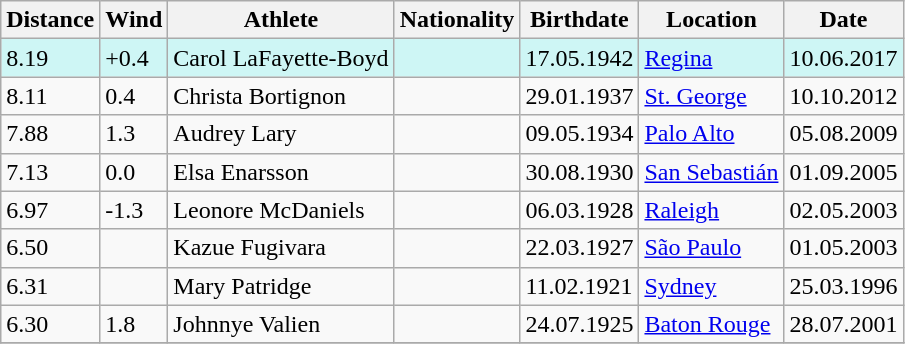<table class="wikitable">
<tr>
<th>Distance</th>
<th>Wind</th>
<th>Athlete</th>
<th>Nationality</th>
<th>Birthdate</th>
<th>Location</th>
<th>Date</th>
</tr>
<tr style="background:#cef6f5;">
<td>8.19</td>
<td>+0.4</td>
<td>Carol LaFayette-Boyd</td>
<td></td>
<td>17.05.1942</td>
<td><a href='#'>Regina</a></td>
<td>10.06.2017</td>
</tr>
<tr>
<td>8.11</td>
<td>0.4</td>
<td>Christa Bortignon</td>
<td></td>
<td>29.01.1937</td>
<td><a href='#'>St. George</a></td>
<td>10.10.2012</td>
</tr>
<tr>
<td>7.88</td>
<td>1.3</td>
<td>Audrey Lary</td>
<td></td>
<td>09.05.1934</td>
<td><a href='#'>Palo Alto</a></td>
<td>05.08.2009</td>
</tr>
<tr>
<td>7.13</td>
<td>0.0</td>
<td>Elsa Enarsson</td>
<td></td>
<td>30.08.1930</td>
<td><a href='#'>San Sebastián</a></td>
<td>01.09.2005</td>
</tr>
<tr>
<td>6.97</td>
<td>-1.3</td>
<td>Leonore McDaniels</td>
<td></td>
<td>06.03.1928</td>
<td><a href='#'>Raleigh</a></td>
<td>02.05.2003</td>
</tr>
<tr>
<td>6.50</td>
<td></td>
<td>Kazue Fugivara</td>
<td></td>
<td>22.03.1927</td>
<td><a href='#'>São Paulo</a></td>
<td>01.05.2003</td>
</tr>
<tr>
<td>6.31</td>
<td></td>
<td>Mary Patridge</td>
<td></td>
<td>11.02.1921</td>
<td><a href='#'>Sydney</a></td>
<td>25.03.1996</td>
</tr>
<tr>
<td>6.30</td>
<td>1.8</td>
<td>Johnnye Valien</td>
<td></td>
<td>24.07.1925</td>
<td><a href='#'>Baton Rouge</a></td>
<td>28.07.2001</td>
</tr>
<tr>
</tr>
</table>
